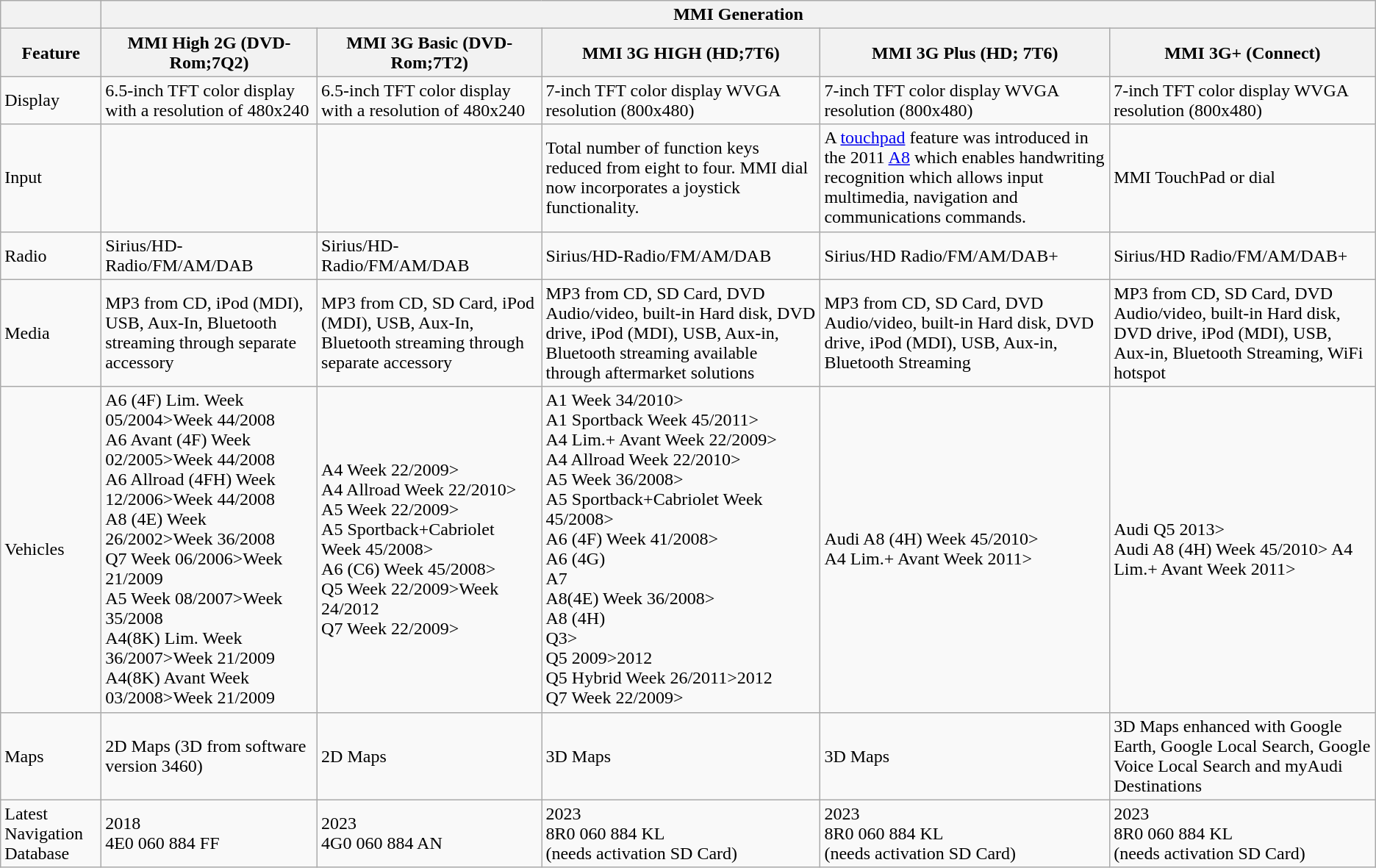<table class="wikitable sticky-header">
<tr>
<th></th>
<th colspan=5>MMI Generation</th>
</tr>
<tr>
<th>Feature</th>
<th>MMI High 2G (DVD-Rom;7Q2)</th>
<th>MMI 3G Basic (DVD-Rom;7T2)</th>
<th>MMI 3G HIGH (HD;7T6)</th>
<th>MMI 3G Plus (HD; 7T6)</th>
<th>MMI 3G+ (Connect)</th>
</tr>
<tr>
<td>Display</td>
<td>6.5-inch TFT color display with a resolution of 480x240</td>
<td>6.5-inch TFT color display with a resolution of 480x240</td>
<td>7-inch TFT color display WVGA resolution (800x480)</td>
<td>7-inch TFT color display WVGA resolution (800x480)</td>
<td>7-inch TFT color display WVGA resolution (800x480)</td>
</tr>
<tr>
<td>Input</td>
<td></td>
<td></td>
<td>Total number of function keys reduced from eight to four.  MMI dial now incorporates a joystick functionality.</td>
<td>A <a href='#'>touchpad</a> feature was introduced in the 2011 <a href='#'>A8</a> which enables handwriting recognition which allows input multimedia, navigation and communications commands.</td>
<td>MMI TouchPad or dial</td>
</tr>
<tr>
<td>Radio</td>
<td>Sirius/HD-Radio/FM/AM/DAB</td>
<td>Sirius/HD-Radio/FM/AM/DAB</td>
<td>Sirius/HD-Radio/FM/AM/DAB</td>
<td>Sirius/HD Radio/FM/AM/DAB+</td>
<td>Sirius/HD Radio/FM/AM/DAB+</td>
</tr>
<tr>
<td>Media</td>
<td>MP3 from CD, iPod (MDI), USB, Aux-In, Bluetooth streaming through separate accessory </td>
<td>MP3 from CD, SD Card, iPod (MDI), USB, Aux-In, Bluetooth streaming through separate accessory </td>
<td>MP3 from CD, SD Card, DVD Audio/video, built-in Hard disk, DVD drive, iPod (MDI), USB, Aux-in, Bluetooth streaming available through aftermarket solutions </td>
<td>MP3 from CD, SD Card, DVD Audio/video, built-in Hard disk, DVD drive, iPod (MDI), USB, Aux-in, Bluetooth Streaming</td>
<td>MP3 from CD, SD Card, DVD Audio/video, built-in Hard disk, DVD drive, iPod (MDI), USB, Aux-in, Bluetooth Streaming, WiFi hotspot</td>
</tr>
<tr>
<td>Vehicles</td>
<td>A6 (4F) Lim. Week 05/2004>Week 44/2008<br>A6 Avant (4F) Week 02/2005>Week 44/2008<br>A6 Allroad (4FH) Week 12/2006>Week 44/2008 <br> A8 (4E) Week 26/2002>Week 36/2008 <br> Q7 Week 06/2006>Week 21/2009<br>A5 Week 08/2007>Week 35/2008<br>A4(8K) Lim. Week 36/2007>Week 21/2009<br>A4(8K) Avant Week 03/2008>Week 21/2009</td>
<td>A4 Week 22/2009><br> A4 Allroad Week 22/2010><br> A5 Week 22/2009><br>A5 Sportback+Cabriolet Week 45/2008><br> A6 (C6) Week 45/2008><br>Q5 Week 22/2009>Week 24/2012<br>Q7 Week 22/2009></td>
<td>A1 Week 34/2010><br> A1 Sportback Week 45/2011><br> A4 Lim.+ Avant Week 22/2009><br>A4 Allroad Week 22/2010><br>A5 Week 36/2008><br>A5 Sportback+Cabriolet Week 45/2008><br>A6 (4F) Week 41/2008><br>A6 (4G)<br> A7<br> A8(4E) Week 36/2008><br>A8 (4H)<br> Q3><br> Q5 2009>2012<br>Q5 Hybrid Week 26/2011>2012<br>Q7 Week 22/2009></td>
<td>Audi A8 (4H) Week 45/2010><br>A4 Lim.+ Avant Week 2011></td>
<td>Audi Q5 2013><br>Audi A8 (4H) Week 45/2010>
A4 Lim.+ Avant Week 2011></td>
</tr>
<tr>
<td>Maps</td>
<td>2D Maps (3D from software version 3460)</td>
<td>2D Maps</td>
<td>3D Maps</td>
<td>3D Maps</td>
<td>3D Maps enhanced with Google Earth, Google Local Search, Google Voice Local Search and myAudi Destinations</td>
</tr>
<tr>
<td>Latest Navigation Database</td>
<td>2018<br>4E0 060 884 FF</td>
<td>2023<br>4G0 060 884 AN</td>
<td>2023<br>8R0 060 884 KL<br>(needs activation SD Card)</td>
<td>2023<br>8R0 060 884 KL<br>(needs activation SD Card)</td>
<td>2023<br>8R0 060 884 KL<br>(needs activation SD Card)</td>
</tr>
</table>
